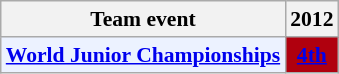<table class="wikitable" style="font-size: 90%; text-align:center">
<tr>
<th>Team event</th>
<th>2012</th>
</tr>
<tr>
<td bgcolor="#ECF2FF"; align="left"><strong><a href='#'>World Junior Championships</a></strong></td>
<td bgcolor=Bronze><a href='#'><strong>4th</strong></a></td>
</tr>
</table>
